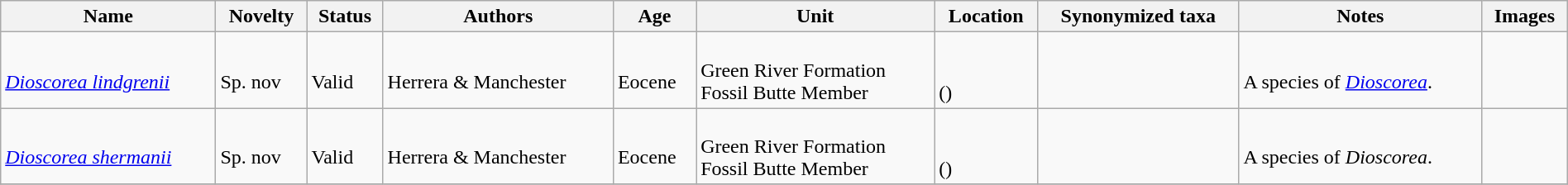<table class="wikitable sortable" align="center" width="100%">
<tr>
<th>Name</th>
<th>Novelty</th>
<th>Status</th>
<th>Authors</th>
<th>Age</th>
<th>Unit</th>
<th>Location</th>
<th>Synonymized taxa</th>
<th>Notes</th>
<th>Images</th>
</tr>
<tr>
<td><br><em><a href='#'>Dioscorea lindgrenii</a></em></td>
<td><br>Sp. nov</td>
<td><br>Valid</td>
<td><br>Herrera & Manchester</td>
<td><br>Eocene</td>
<td><br>Green River Formation<br>Fossil Butte Member</td>
<td><br><br>()</td>
<td></td>
<td><br>A species of <em><a href='#'>Dioscorea</a></em>.</td>
<td></td>
</tr>
<tr>
<td><br><em><a href='#'>Dioscorea shermanii</a></em></td>
<td><br>Sp. nov</td>
<td><br>Valid</td>
<td><br>Herrera & Manchester</td>
<td><br>Eocene</td>
<td><br>Green River Formation<br>Fossil Butte Member</td>
<td><br><br>()</td>
<td></td>
<td><br>A species of <em>Dioscorea</em>.</td>
<td></td>
</tr>
<tr>
</tr>
</table>
